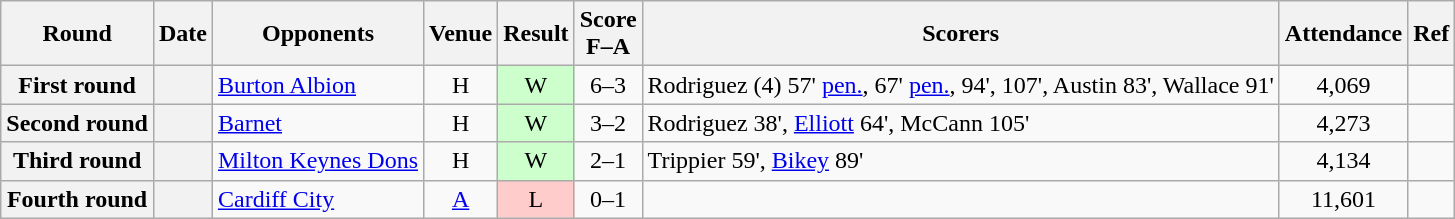<table class="wikitable plainrowheaders sortable" style="text-align:center">
<tr>
<th scope="col">Round</th>
<th scope="col">Date</th>
<th scope="col">Opponents</th>
<th scope="col">Venue</th>
<th scope="col">Result</th>
<th scope="col">Score<br>F–A</th>
<th scope="col" class="unsortable">Scorers</th>
<th scope="col">Attendance</th>
<th scope="col" class="unsortable">Ref</th>
</tr>
<tr>
<th scope="row">First round</th>
<th scope="row"></th>
<td align="left"><a href='#'>Burton Albion</a></td>
<td>H</td>
<td style="background-color:#CCFFCC">W</td>
<td>6–3 </td>
<td align="left">Rodriguez (4) 57' <a href='#'>pen.</a>, 67' <a href='#'>pen.</a>, 94', 107', Austin 83', Wallace 91'</td>
<td>4,069</td>
<td></td>
</tr>
<tr>
<th scope="row">Second round</th>
<th scope="row"></th>
<td align="left"><a href='#'>Barnet</a></td>
<td>H</td>
<td style="background-color:#CCFFCC">W</td>
<td>3–2 </td>
<td align="left">Rodriguez 38', <a href='#'>Elliott</a> 64', McCann 105'</td>
<td>4,273</td>
<td></td>
</tr>
<tr>
<th scope="row">Third round</th>
<th scope="row"></th>
<td align="left"><a href='#'>Milton Keynes Dons</a></td>
<td>H</td>
<td style="background-color:#CCFFCC">W</td>
<td>2–1</td>
<td align="left">Trippier 59', <a href='#'>Bikey</a> 89'</td>
<td>4,134</td>
<td></td>
</tr>
<tr>
<th scope="row">Fourth round</th>
<th scope="row"></th>
<td align="left"><a href='#'>Cardiff City</a></td>
<td><a href='#'>A</a></td>
<td style="background-color:#FFCccC">L</td>
<td>0–1</td>
<td align="left"></td>
<td>11,601</td>
<td></td>
</tr>
</table>
